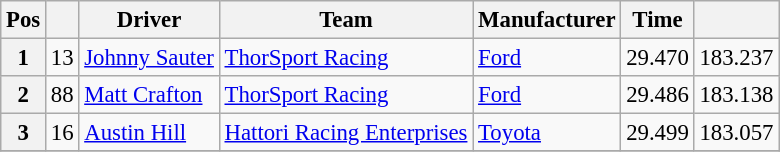<table class="wikitable" style="font-size:95%">
<tr>
<th>Pos</th>
<th></th>
<th>Driver</th>
<th>Team</th>
<th>Manufacturer</th>
<th>Time</th>
<th></th>
</tr>
<tr>
<th>1</th>
<td>13</td>
<td><a href='#'>Johnny Sauter</a></td>
<td><a href='#'>ThorSport Racing</a></td>
<td><a href='#'>Ford</a></td>
<td>29.470</td>
<td>183.237</td>
</tr>
<tr>
<th>2</th>
<td>88</td>
<td><a href='#'>Matt Crafton</a></td>
<td><a href='#'>ThorSport Racing</a></td>
<td><a href='#'>Ford</a></td>
<td>29.486</td>
<td>183.138</td>
</tr>
<tr>
<th>3</th>
<td>16</td>
<td><a href='#'>Austin Hill</a></td>
<td><a href='#'>Hattori Racing Enterprises</a></td>
<td><a href='#'>Toyota</a></td>
<td>29.499</td>
<td>183.057</td>
</tr>
<tr>
</tr>
</table>
